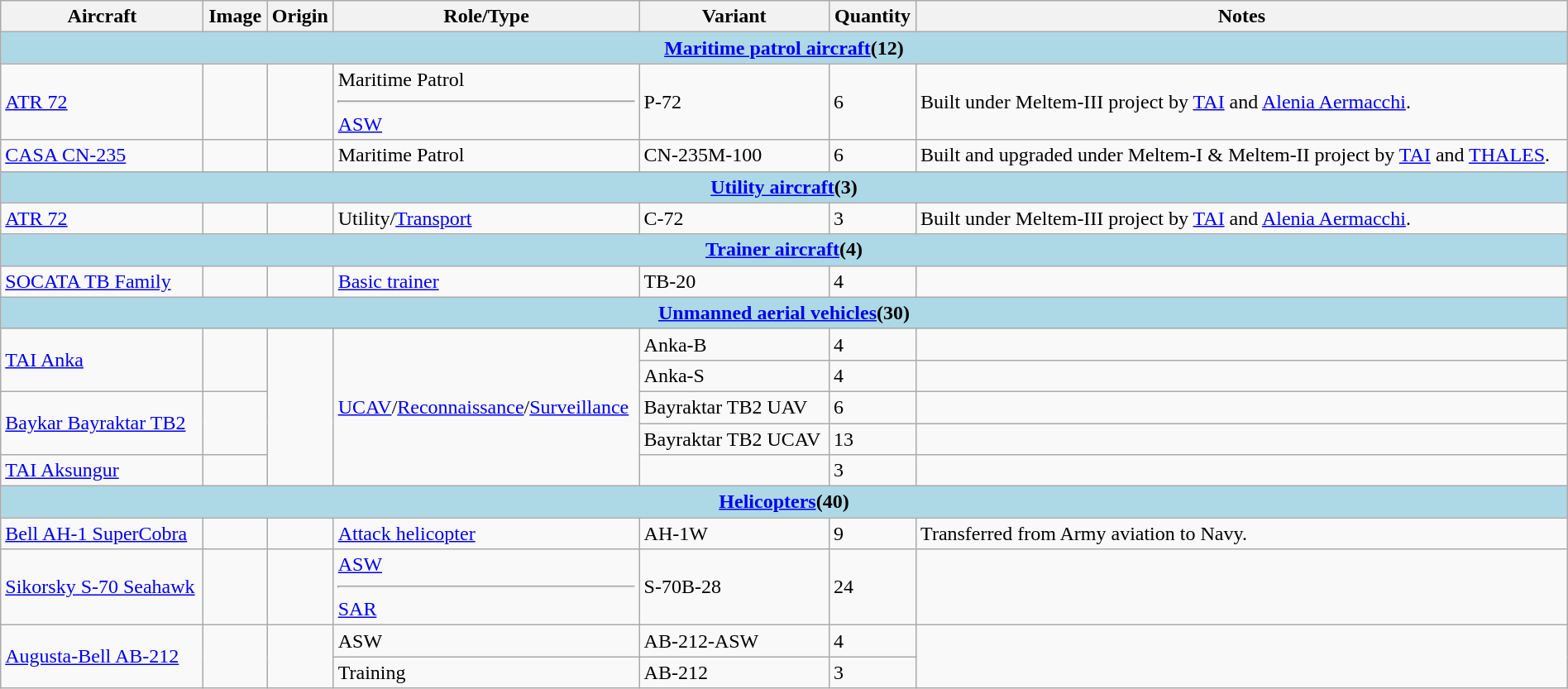<table class="wikitable" style="margin:auto; width:100%;">
<tr>
<th>Aircraft</th>
<th>Image</th>
<th>Origin</th>
<th>Role/Type</th>
<th>Variant</th>
<th>Quantity</th>
<th>Notes</th>
</tr>
<tr>
<th colspan="7" style="background:  Lightblue;"><a href='#'>Maritime patrol aircraft</a>(12)</th>
</tr>
<tr>
<td><a href='#'>ATR 72</a></td>
<td></td>
<td></td>
<td>Maritime Patrol<hr><a href='#'>ASW</a></td>
<td>P-72</td>
<td>6</td>
<td>Built under Meltem-III project by <a href='#'>TAI</a> and <a href='#'>Alenia Aermacchi</a>.</td>
</tr>
<tr>
<td><a href='#'>CASA CN-235</a></td>
<td></td>
<td></td>
<td>Maritime Patrol</td>
<td>CN-235M-100</td>
<td>6</td>
<td>Built and upgraded under Meltem-I & Meltem-II project by <a href='#'>TAI</a> and <a href='#'>THALES</a>.</td>
</tr>
<tr>
<th colspan="7"  style="background:  Lightblue;"><a href='#'>Utility aircraft</a>(3)</th>
</tr>
<tr>
<td><a href='#'>ATR 72</a></td>
<td></td>
<td></td>
<td>Utility/<a href='#'>Transport</a></td>
<td>C-72</td>
<td>3</td>
<td>Built under Meltem-III project by <a href='#'>TAI</a> and <a href='#'>Alenia Aermacchi</a>.</td>
</tr>
<tr>
<th colspan="7" style="background:  Lightblue;"><a href='#'>Trainer aircraft</a>(4)</th>
</tr>
<tr>
<td><a href='#'>SOCATA TB Family</a></td>
<td></td>
<td></td>
<td><a href='#'>Basic trainer</a></td>
<td>TB-20</td>
<td>4</td>
<td></td>
</tr>
<tr>
<th colspan="7" style="background:  Lightblue;"><a href='#'>Unmanned aerial vehicles</a>(30)</th>
</tr>
<tr>
<td rowspan="2"><a href='#'>TAI Anka</a></td>
<td rowspan="2"></td>
<td rowspan="5"></td>
<td rowspan="5"><a href='#'>UCAV</a>/<a href='#'>Reconnaissance</a>/<a href='#'>Surveillance</a></td>
<td>Anka-B</td>
<td>4</td>
<td></td>
</tr>
<tr>
<td>Anka-S</td>
<td>4</td>
<td></td>
</tr>
<tr>
<td rowspan="2"><a href='#'>Baykar Bayraktar TB2</a></td>
<td rowspan="2"></td>
<td>Bayraktar TB2 UAV</td>
<td>6</td>
<td></td>
</tr>
<tr>
<td>Bayraktar TB2 UCAV</td>
<td>13</td>
<td></td>
</tr>
<tr>
<td><a href='#'>TAI Aksungur</a></td>
<td></td>
<td></td>
<td>3</td>
<td></td>
</tr>
<tr>
<th colspan="7" style="background:  Lightblue;"><a href='#'>Helicopters</a>(40)</th>
</tr>
<tr>
<td><a href='#'>Bell AH-1 SuperCobra</a></td>
<td></td>
<td></td>
<td><a href='#'>Attack helicopter</a></td>
<td>AH-1W</td>
<td>9</td>
<td>Transferred from Army aviation to Navy.</td>
</tr>
<tr>
<td><a href='#'>Sikorsky S-70 Seahawk</a></td>
<td></td>
<td></td>
<td><a href='#'>ASW</a><hr><a href='#'>SAR</a></td>
<td>S-70B-28</td>
<td>24</td>
<td></td>
</tr>
<tr>
<td rowspan="2"><a href='#'>Augusta-Bell AB-212</a></td>
<td rowspan="2"></td>
<td rowspan="2"></td>
<td>ASW</td>
<td>AB-212-ASW</td>
<td>4</td>
<td rowspan="2"></td>
</tr>
<tr>
<td>Training</td>
<td>AB-212</td>
<td>3</td>
</tr>
</table>
